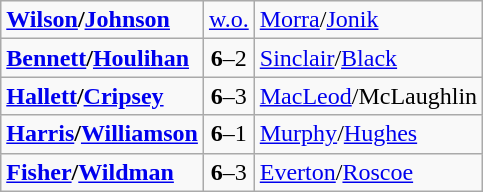<table class="wikitable ">
<tr>
<td>  <strong><a href='#'>Wilson</a>/<a href='#'>Johnson</a></strong></td>
<td style="text-align:center;"><a href='#'>w.o.</a></td>
<td>  <a href='#'>Morra</a>/<a href='#'>Jonik</a></td>
</tr>
<tr>
<td>  <strong><a href='#'>Bennett</a>/<a href='#'>Houlihan</a></strong></td>
<td style="text-align:center;"><strong>6</strong>–2</td>
<td>  <a href='#'>Sinclair</a>/<a href='#'>Black</a></td>
</tr>
<tr>
<td>  <strong><a href='#'>Hallett</a>/<a href='#'>Cripsey</a></strong></td>
<td style="text-align:center;"><strong>6</strong>–3</td>
<td>  <a href='#'>MacLeod</a>/McLaughlin</td>
</tr>
<tr>
<td>  <strong><a href='#'>Harris</a>/<a href='#'>Williamson</a></strong></td>
<td style="text-align:center;"><strong>6</strong>–1</td>
<td>  <a href='#'>Murphy</a>/<a href='#'>Hughes</a></td>
</tr>
<tr>
<td>  <strong><a href='#'>Fisher</a>/<a href='#'>Wildman</a></strong></td>
<td style="text-align:center;"><strong>6</strong>–3</td>
<td>  <a href='#'>Everton</a>/<a href='#'>Roscoe</a></td>
</tr>
</table>
